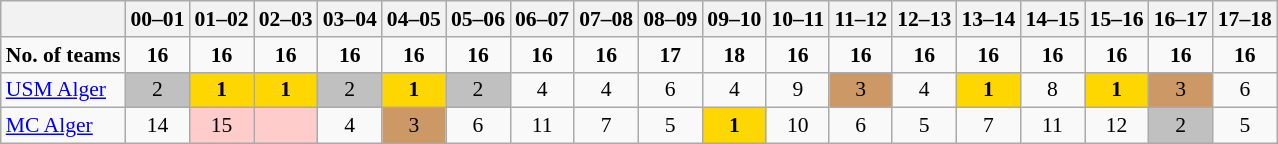<table border=1  bordercolor="#CCCCCC" class=wikitable style="font-size:90%;">
<tr align=LEFT valign=CENTER>
<th></th>
<th>00–01</th>
<th>01–02</th>
<th>02–03</th>
<th>03–04</th>
<th>04–05</th>
<th>05–06</th>
<th>06–07</th>
<th>07–08</th>
<th>08–09</th>
<th>09–10</th>
<th>10–11</th>
<th>11–12</th>
<th>12–13</th>
<th>13–14</th>
<th>14–15</th>
<th>15–16</th>
<th>16–17</th>
<th>17–18</th>
</tr>
<tr align=CENTER>
<td><strong>No. of teams</strong></td>
<td><strong>16</strong></td>
<td><strong>16</strong></td>
<td><strong>16</strong></td>
<td><strong>16</strong></td>
<td><strong>16</strong></td>
<td><strong>16</strong></td>
<td><strong>16</strong></td>
<td><strong>16</strong></td>
<td><strong>17</strong></td>
<td><strong>18</strong></td>
<td><strong>16</strong></td>
<td><strong>16</strong></td>
<td><strong>16</strong></td>
<td><strong>16</strong></td>
<td><strong>16</strong></td>
<td><strong>16</strong></td>
<td><strong>16</strong></td>
<td><strong>16</strong></td>
</tr>
<tr align=CENTER valign=BOTTOM>
<td align=LEFT><a href='#'>USM Alger</a></td>
<td bgcolor=silver>2</td>
<td bgcolor=gold><strong>1</strong></td>
<td bgcolor=gold><strong>1</strong></td>
<td bgcolor=silver>2</td>
<td bgcolor=gold><strong>1</strong></td>
<td bgcolor=silver>2</td>
<td>4</td>
<td>4</td>
<td>6</td>
<td>4</td>
<td>9</td>
<td bgcolor=#cc9966>3</td>
<td>4</td>
<td bgcolor=gold><strong>1</strong></td>
<td>8</td>
<td bgcolor=gold><strong>1</strong></td>
<td bgcolor=#cc9966>3</td>
<td>6</td>
</tr>
<tr align=CENTER valign=BOTTOM>
<td align=LEFT><a href='#'>MC Alger</a></td>
<td>14</td>
<td bgcolor=#FFCCCC>15</td>
<td bgcolor=#FFCCCC></td>
<td>4</td>
<td bgcolor=#cc9966>3</td>
<td>6</td>
<td>11</td>
<td>7</td>
<td>5</td>
<td bgcolor=gold><strong>1</strong></td>
<td>10</td>
<td>6</td>
<td>5</td>
<td>7</td>
<td>11</td>
<td>12</td>
<td bgcolor=silver>2</td>
<td>5</td>
</tr>
</table>
